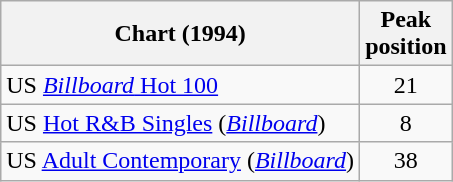<table Class = "wikitable sortable">
<tr>
<th>Chart (1994)</th>
<th>Peak<br>position</th>
</tr>
<tr>
<td>US <a href='#'><em>Billboard</em> Hot 100</a></td>
<td align=center>21</td>
</tr>
<tr>
<td>US <a href='#'>Hot R&B Singles</a> (<em><a href='#'>Billboard</a></em>)</td>
<td align=center>8</td>
</tr>
<tr>
<td>US <a href='#'>Adult Contemporary</a> (<em><a href='#'>Billboard</a></em>)</td>
<td align=center>38</td>
</tr>
</table>
